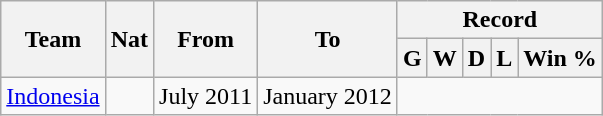<table class="wikitable" style="text-align:center">
<tr>
<th rowspan="2">Team</th>
<th rowspan="2">Nat</th>
<th rowspan="2">From</th>
<th rowspan="2">To</th>
<th colspan="5">Record</th>
</tr>
<tr>
<th>G</th>
<th>W</th>
<th>D</th>
<th>L</th>
<th>Win %</th>
</tr>
<tr>
<td align=left><a href='#'>Indonesia</a></td>
<td></td>
<td align=left>July 2011</td>
<td align=left>January 2012<br></td>
</tr>
</table>
